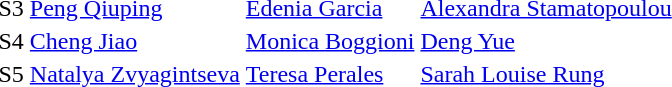<table>
<tr>
<td>S3</td>
<td><a href='#'>Peng Qiuping</a><br></td>
<td><a href='#'>Edenia Garcia</a><br></td>
<td><a href='#'>Alexandra Stamatopoulou</a><br></td>
</tr>
<tr>
<td>S4</td>
<td><a href='#'>Cheng Jiao</a><br></td>
<td><a href='#'>Monica Boggioni</a><br></td>
<td><a href='#'>Deng Yue</a><br></td>
</tr>
<tr>
<td>S5</td>
<td><a href='#'>Natalya Zvyagintseva</a><br></td>
<td><a href='#'>Teresa Perales</a><br></td>
<td><a href='#'>Sarah Louise Rung</a><br></td>
</tr>
</table>
